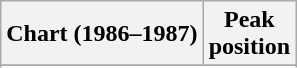<table class="wikitable sortable plainrowheaders" style="text-align:center">
<tr>
<th scope="col">Chart (1986–1987)</th>
<th scope="col">Peak<br> position</th>
</tr>
<tr>
</tr>
<tr>
</tr>
</table>
